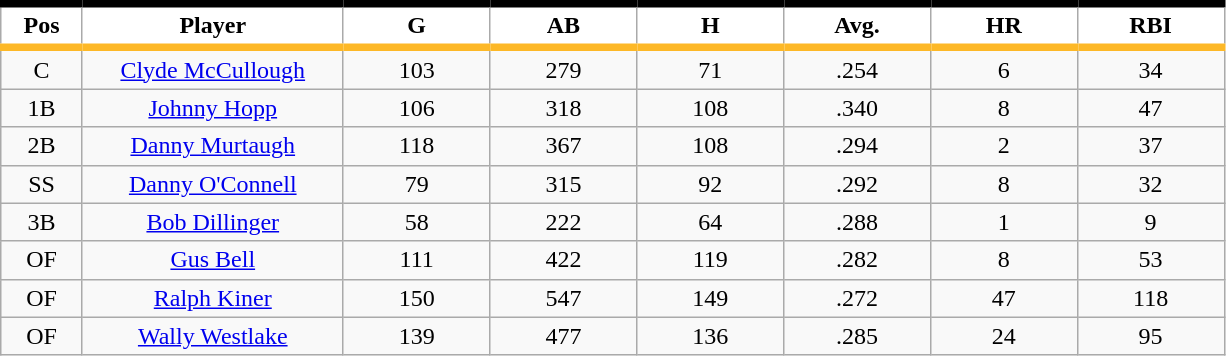<table class="wikitable sortable">
<tr>
<th style="background:#FFFFFF; border-top:#000000 5px solid; border-bottom:#FDB827 5px solid;" width="5%">Pos</th>
<th style="background:#FFFFFF; border-top:#000000 5px solid; border-bottom:#FDB827 5px solid;" width="16%">Player</th>
<th style="background:#FFFFFF; border-top:#000000 5px solid; border-bottom:#FDB827 5px solid;" width="9%">G</th>
<th style="background:#FFFFFF; border-top:#000000 5px solid; border-bottom:#FDB827 5px solid;" width="9%">AB</th>
<th style="background:#FFFFFF; border-top:#000000 5px solid; border-bottom:#FDB827 5px solid;" width="9%">H</th>
<th style="background:#FFFFFF; border-top:#000000 5px solid; border-bottom:#FDB827 5px solid;" width="9%">Avg.</th>
<th style="background:#FFFFFF; border-top:#000000 5px solid; border-bottom:#FDB827 5px solid;" width="9%">HR</th>
<th style="background:#FFFFFF; border-top:#000000 5px solid; border-bottom:#FDB827 5px solid;" width="9%">RBI</th>
</tr>
<tr align="center">
<td>C</td>
<td><a href='#'>Clyde McCullough</a></td>
<td>103</td>
<td>279</td>
<td>71</td>
<td>.254</td>
<td>6</td>
<td>34</td>
</tr>
<tr align="center">
<td>1B</td>
<td><a href='#'>Johnny Hopp</a></td>
<td>106</td>
<td>318</td>
<td>108</td>
<td>.340</td>
<td>8</td>
<td>47</td>
</tr>
<tr align="center">
<td>2B</td>
<td><a href='#'>Danny Murtaugh</a></td>
<td>118</td>
<td>367</td>
<td>108</td>
<td>.294</td>
<td>2</td>
<td>37</td>
</tr>
<tr align="center">
<td>SS</td>
<td><a href='#'>Danny O'Connell</a></td>
<td>79</td>
<td>315</td>
<td>92</td>
<td>.292</td>
<td>8</td>
<td>32</td>
</tr>
<tr align="center">
<td>3B</td>
<td><a href='#'>Bob Dillinger</a></td>
<td>58</td>
<td>222</td>
<td>64</td>
<td>.288</td>
<td>1</td>
<td>9</td>
</tr>
<tr align="center">
<td>OF</td>
<td><a href='#'>Gus Bell</a></td>
<td>111</td>
<td>422</td>
<td>119</td>
<td>.282</td>
<td>8</td>
<td>53</td>
</tr>
<tr align="center">
<td>OF</td>
<td><a href='#'>Ralph Kiner</a></td>
<td>150</td>
<td>547</td>
<td>149</td>
<td>.272</td>
<td>47</td>
<td>118</td>
</tr>
<tr align="center">
<td>OF</td>
<td><a href='#'>Wally Westlake</a></td>
<td>139</td>
<td>477</td>
<td>136</td>
<td>.285</td>
<td>24</td>
<td>95</td>
</tr>
</table>
